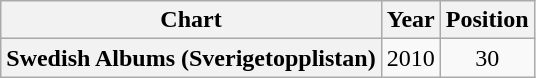<table class="wikitable plainrowheaders" style="text-align:center">
<tr>
<th scope="col">Chart</th>
<th scope="col">Year</th>
<th scope="col">Position</th>
</tr>
<tr>
<th scope="row">Swedish Albums (Sverigetopplistan)</th>
<td>2010</td>
<td>30</td>
</tr>
</table>
